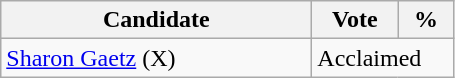<table class="wikitable">
<tr>
<th bgcolor="#DDDDFF" width="200px">Candidate</th>
<th bgcolor="#DDDDFF" width="50px">Vote</th>
<th bgcolor="#DDDDFF" width="30px">%</th>
</tr>
<tr>
<td><a href='#'>Sharon Gaetz</a> (X)</td>
<td colspan="2">Acclaimed</td>
</tr>
</table>
